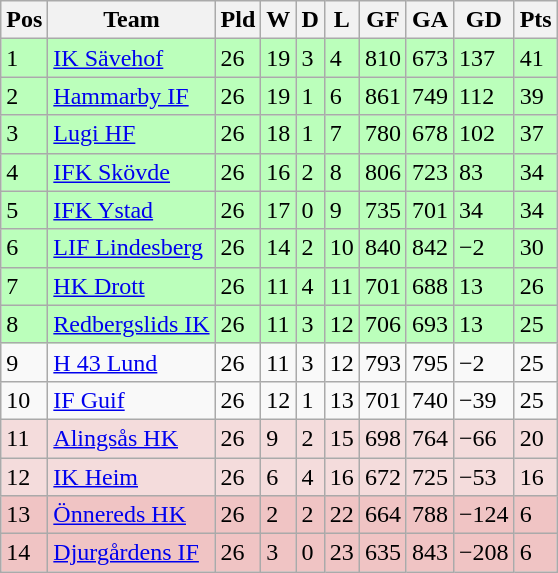<table class="wikitable">
<tr>
<th><span>Pos</span></th>
<th>Team</th>
<th><span>Pld</span></th>
<th><span>W</span></th>
<th><span>D</span></th>
<th><span>L</span></th>
<th><span>GF</span></th>
<th><span>GA</span></th>
<th><span>GD</span></th>
<th><span>Pts</span></th>
</tr>
<tr style="background:#bbffbb">
<td>1</td>
<td><a href='#'>IK Sävehof</a></td>
<td>26</td>
<td>19</td>
<td>3</td>
<td>4</td>
<td>810</td>
<td>673</td>
<td>137</td>
<td>41</td>
</tr>
<tr style="background:#bbffbb">
<td>2</td>
<td><a href='#'>Hammarby IF</a></td>
<td>26</td>
<td>19</td>
<td>1</td>
<td>6</td>
<td>861</td>
<td>749</td>
<td>112</td>
<td>39</td>
</tr>
<tr style="background:#bbffbb">
<td>3</td>
<td><a href='#'>Lugi HF</a></td>
<td>26</td>
<td>18</td>
<td>1</td>
<td>7</td>
<td>780</td>
<td>678</td>
<td>102</td>
<td>37</td>
</tr>
<tr style="background:#bbffbb">
<td>4</td>
<td><a href='#'>IFK Skövde</a></td>
<td>26</td>
<td>16</td>
<td>2</td>
<td>8</td>
<td>806</td>
<td>723</td>
<td>83</td>
<td>34</td>
</tr>
<tr style="background:#bbffbb">
<td>5</td>
<td><a href='#'>IFK Ystad</a></td>
<td>26</td>
<td>17</td>
<td>0</td>
<td>9</td>
<td>735</td>
<td>701</td>
<td>34</td>
<td>34</td>
</tr>
<tr style="background:#bbffbb">
<td>6</td>
<td><a href='#'>LIF Lindesberg</a></td>
<td>26</td>
<td>14</td>
<td>2</td>
<td>10</td>
<td>840</td>
<td>842</td>
<td>−2</td>
<td>30</td>
</tr>
<tr style="background:#bbffbb">
<td>7</td>
<td><a href='#'>HK Drott</a></td>
<td>26</td>
<td>11</td>
<td>4</td>
<td>11</td>
<td>701</td>
<td>688</td>
<td>13</td>
<td>26</td>
</tr>
<tr style="background:#bbffbb">
<td>8</td>
<td><a href='#'>Redbergslids IK</a></td>
<td>26</td>
<td>11</td>
<td>3</td>
<td>12</td>
<td>706</td>
<td>693</td>
<td>13</td>
<td>25</td>
</tr>
<tr>
<td>9</td>
<td><a href='#'>H 43 Lund</a></td>
<td>26</td>
<td>11</td>
<td>3</td>
<td>12</td>
<td>793</td>
<td>795</td>
<td>−2</td>
<td>25</td>
</tr>
<tr>
<td>10</td>
<td><a href='#'>IF Guif</a></td>
<td>26</td>
<td>12</td>
<td>1</td>
<td>13</td>
<td>701</td>
<td>740</td>
<td>−39</td>
<td>25</td>
</tr>
<tr style="background:#f4dcdc">
<td>11</td>
<td><a href='#'>Alingsås HK</a></td>
<td>26</td>
<td>9</td>
<td>2</td>
<td>15</td>
<td>698</td>
<td>764</td>
<td>−66</td>
<td>20</td>
</tr>
<tr style="background:#f4dcdc">
<td>12</td>
<td><a href='#'>IK Heim</a></td>
<td>26</td>
<td>6</td>
<td>4</td>
<td>16</td>
<td>672</td>
<td>725</td>
<td>−53</td>
<td>16</td>
</tr>
<tr style="background:#f0c4c4">
<td>13</td>
<td><a href='#'>Önnereds HK</a></td>
<td>26</td>
<td>2</td>
<td>2</td>
<td>22</td>
<td>664</td>
<td>788</td>
<td>−124</td>
<td>6</td>
</tr>
<tr style="background:#f0c4c4">
<td>14</td>
<td><a href='#'>Djurgårdens IF</a></td>
<td>26</td>
<td>3</td>
<td>0</td>
<td>23</td>
<td>635</td>
<td>843</td>
<td>−208</td>
<td>6</td>
</tr>
</table>
